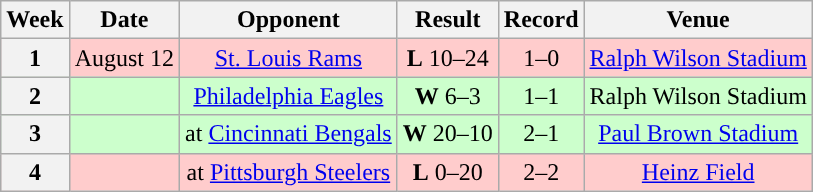<table class="wikitable" style="text-align:center">
<tr>
<th>Week</th>
<th>Date</th>
<th>Opponent</th>
<th>Result</th>
<th>Record</th>
<th>Venue</th>
</tr>
<tr style="background: #fcc;">
<th>1</th>
<td>August 12</td>
<td><a href='#'>St. Louis Rams</a></td>
<td><strong>L</strong> 10–24</td>
<td>1–0</td>
<td><a href='#'>Ralph Wilson Stadium</a></td>
</tr>
<tr style="background: #cfc;">
<th>2</th>
<td></td>
<td><a href='#'>Philadelphia Eagles</a></td>
<td><strong>W</strong> 6–3</td>
<td>1–1</td>
<td>Ralph Wilson Stadium</td>
</tr>
<tr style="background: #cfc;">
<th>3</th>
<td></td>
<td>at <a href='#'>Cincinnati Bengals</a></td>
<td><strong>W</strong> 20–10</td>
<td>2–1</td>
<td><a href='#'>Paul Brown Stadium</a></td>
</tr>
<tr style="background: #fcc;">
<th>4</th>
<td></td>
<td>at <a href='#'>Pittsburgh Steelers</a></td>
<td><strong>L</strong> 0–20</td>
<td>2–2</td>
<td><a href='#'>Heinz Field</a></td>
</tr>
</table>
